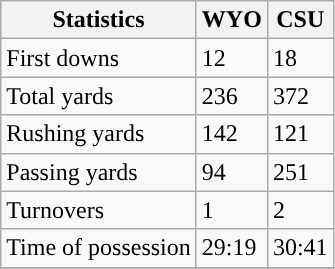<table class="wikitable">
<tr>
<th>Statistics</th>
<th>WYO</th>
<th>CSU</th>
</tr>
<tr>
<td>First downs</td>
<td>12</td>
<td>18</td>
</tr>
<tr>
<td>Total yards</td>
<td>236</td>
<td>372</td>
</tr>
<tr>
<td>Rushing yards</td>
<td>142</td>
<td>121</td>
</tr>
<tr>
<td>Passing yards</td>
<td>94</td>
<td>251</td>
</tr>
<tr>
<td>Turnovers</td>
<td>1</td>
<td>2</td>
</tr>
<tr>
<td>Time of possession</td>
<td>29:19</td>
<td>30:41</td>
</tr>
<tr>
</tr>
</table>
